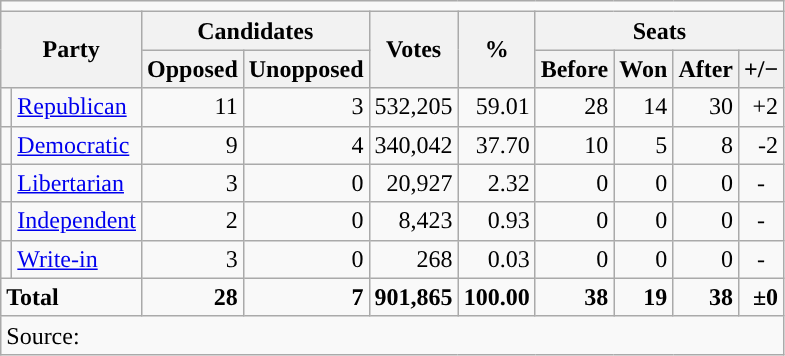<table class="wikitable">
<tr>
<td colspan="12" style="text-align:center;"></td>
</tr>
<tr>
<th colspan="2" rowspan="2">Party</th>
<th colspan="2">Candidates</th>
<th rowspan="2">Votes</th>
<th rowspan="2">%</th>
<th colspan="4">Seats</th>
</tr>
<tr>
<th>Opposed</th>
<th>Unopposed</th>
<th>Before</th>
<th>Won</th>
<th>After</th>
<th>+/−</th>
</tr>
<tr>
<td style="background-color:"></td>
<td><a href='#'>Republican</a></td>
<td style="text-align:right;">11</td>
<td style="text-align:right;">3</td>
<td style="text-align:right;">532,205</td>
<td style="text-align:right;">59.01</td>
<td style="text-align:right;">28</td>
<td style="text-align:right;">14</td>
<td style="text-align:right;">30</td>
<td style="text-align:right;">+2</td>
</tr>
<tr>
<td style="background-color:"></td>
<td><a href='#'>Democratic</a></td>
<td style="text-align:right;">9</td>
<td style="text-align:right;">4</td>
<td style="text-align:right;">340,042</td>
<td style="text-align:right;">37.70</td>
<td style="text-align:right;">10</td>
<td style="text-align:right;">5</td>
<td style="text-align:right;">8</td>
<td style="text-align:right;">-2</td>
</tr>
<tr>
<td style="background-color:"></td>
<td><a href='#'>Libertarian</a></td>
<td style="text-align:right;">3</td>
<td style="text-align:right;">0</td>
<td style="text-align:right;">20,927</td>
<td style="text-align:right;">2.32</td>
<td style="text-align:right;">0</td>
<td style="text-align:right;">0</td>
<td style="text-align:right;">0</td>
<td style="text-align:center;">-</td>
</tr>
<tr>
<td style="background-color:"></td>
<td><a href='#'>Independent</a></td>
<td style="text-align:right;">2</td>
<td style="text-align:right;">0</td>
<td style="text-align:right;">8,423</td>
<td style="text-align:right;">0.93</td>
<td style="text-align:right;">0</td>
<td style="text-align:right;">0</td>
<td style="text-align:right;">0</td>
<td style="text-align:center;">-</td>
</tr>
<tr>
<td style="background-color:"></td>
<td><a href='#'>Write-in</a></td>
<td style="text-align:right;">3</td>
<td style="text-align:right;">0</td>
<td style="text-align:right;">268</td>
<td style="text-align:right;">0.03</td>
<td style="text-align:right;">0</td>
<td style="text-align:right;">0</td>
<td style="text-align:right;">0</td>
<td style="text-align:center;">-</td>
</tr>
<tr>
<td colspan="2"><strong>Total</strong></td>
<td style="text-align:right;"><strong>28</strong></td>
<td style="text-align:right;"><strong>7</strong></td>
<td style="text-align:right;"><strong>901,865</strong></td>
<td style="text-align:right;"><strong>100.00</strong></td>
<td style="text-align:right;"><strong>38</strong></td>
<td style="text-align:right;"><strong>19</strong></td>
<td style="text-align:right;"><strong>38</strong></td>
<td style="text-align:right;"><strong>±0</strong></td>
</tr>
<tr>
<td colspan="10">Source: <em></em></td>
</tr>
</table>
